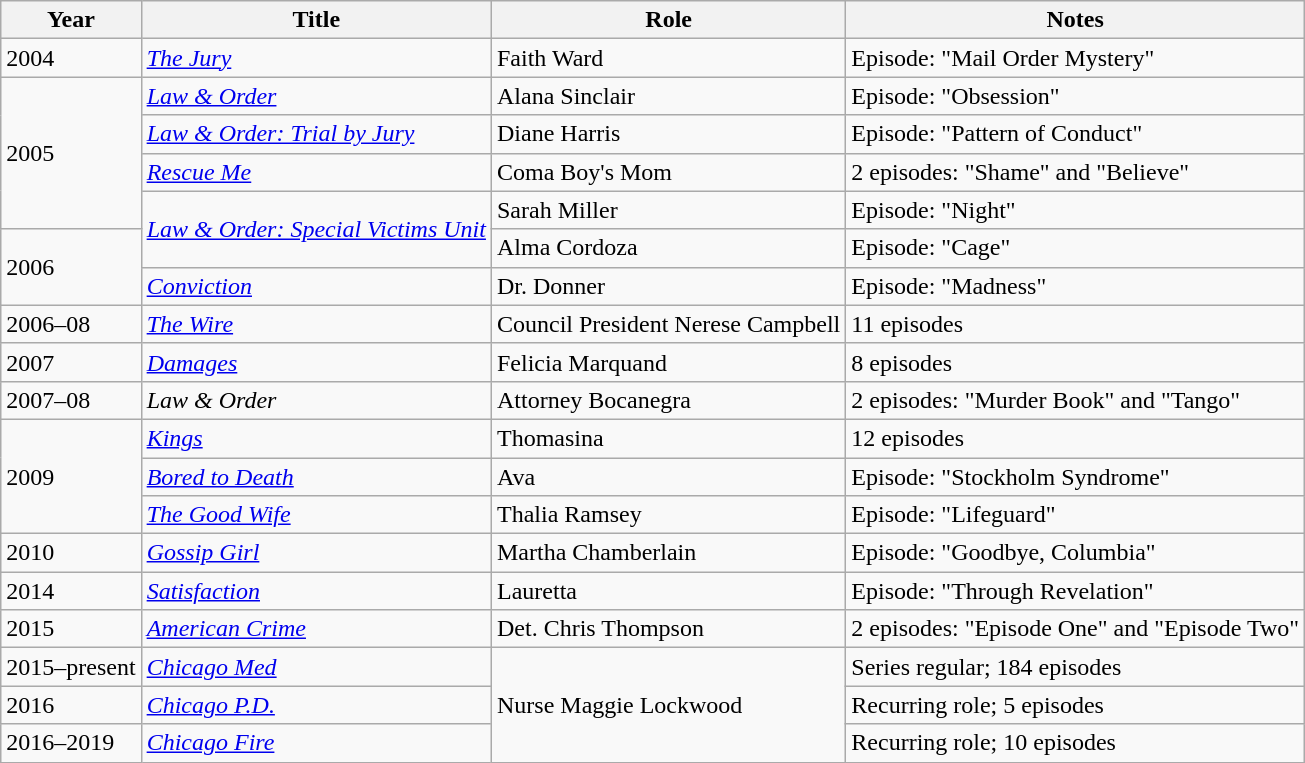<table class="wikitable sortable">
<tr>
<th>Year</th>
<th>Title</th>
<th>Role</th>
<th>Notes</th>
</tr>
<tr>
<td>2004</td>
<td><em><a href='#'>The Jury</a></em></td>
<td>Faith Ward</td>
<td>Episode: "Mail Order Mystery"</td>
</tr>
<tr>
<td rowspan=4>2005</td>
<td><em><a href='#'>Law & Order</a></em></td>
<td>Alana Sinclair</td>
<td>Episode: "Obsession"</td>
</tr>
<tr>
<td><em><a href='#'>Law & Order: Trial by Jury</a></em></td>
<td>Diane Harris</td>
<td>Episode: "Pattern of Conduct"</td>
</tr>
<tr>
<td><em><a href='#'>Rescue Me</a></em></td>
<td>Coma Boy's Mom</td>
<td>2 episodes: "Shame" and "Believe"</td>
</tr>
<tr>
<td rowspan=2><em><a href='#'>Law & Order: Special Victims Unit</a></em></td>
<td>Sarah Miller</td>
<td>Episode: "Night"</td>
</tr>
<tr>
<td rowspan=2>2006</td>
<td>Alma Cordoza</td>
<td>Episode: "Cage"</td>
</tr>
<tr>
<td><em><a href='#'>Conviction</a></em></td>
<td>Dr. Donner</td>
<td>Episode: "Madness"</td>
</tr>
<tr>
<td>2006–08</td>
<td><em><a href='#'>The Wire</a></em></td>
<td>Council President Nerese Campbell</td>
<td>11 episodes</td>
</tr>
<tr>
<td>2007</td>
<td><em><a href='#'>Damages</a></em></td>
<td>Felicia Marquand</td>
<td>8 episodes</td>
</tr>
<tr>
<td>2007–08</td>
<td><em>Law & Order</em></td>
<td>Attorney Bocanegra</td>
<td>2 episodes: "Murder Book" and "Tango"</td>
</tr>
<tr>
<td rowspan=3>2009</td>
<td><em><a href='#'>Kings</a></em></td>
<td>Thomasina</td>
<td>12 episodes</td>
</tr>
<tr>
<td><em><a href='#'>Bored to Death</a></em></td>
<td>Ava</td>
<td>Episode: "Stockholm Syndrome"</td>
</tr>
<tr>
<td><em><a href='#'>The Good Wife</a></em></td>
<td>Thalia Ramsey</td>
<td>Episode: "Lifeguard"</td>
</tr>
<tr>
<td>2010</td>
<td><em><a href='#'>Gossip Girl</a></em></td>
<td>Martha Chamberlain</td>
<td>Episode: "Goodbye, Columbia"</td>
</tr>
<tr>
<td>2014</td>
<td><em><a href='#'>Satisfaction</a></em></td>
<td>Lauretta</td>
<td>Episode: "Through Revelation"</td>
</tr>
<tr>
<td>2015</td>
<td><em><a href='#'>American Crime</a></em></td>
<td>Det. Chris Thompson</td>
<td>2 episodes: "Episode One" and "Episode Two"</td>
</tr>
<tr>
<td>2015–present</td>
<td><em><a href='#'>Chicago Med</a></em></td>
<td rowspan="3">Nurse Maggie Lockwood</td>
<td>Series regular; 184 episodes</td>
</tr>
<tr>
<td>2016</td>
<td><em><a href='#'>Chicago P.D.</a></em></td>
<td>Recurring role; 5 episodes</td>
</tr>
<tr>
<td>2016–2019</td>
<td><em><a href='#'>Chicago Fire</a></em></td>
<td>Recurring role; 10 episodes</td>
</tr>
</table>
